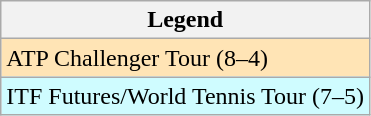<table class="wikitable">
<tr>
<th>Legend</th>
</tr>
<tr bgcolor=moccasin>
<td>ATP Challenger Tour (8–4)</td>
</tr>
<tr bgcolor=CFFCFF>
<td>ITF Futures/World Tennis Tour (7–5)</td>
</tr>
</table>
